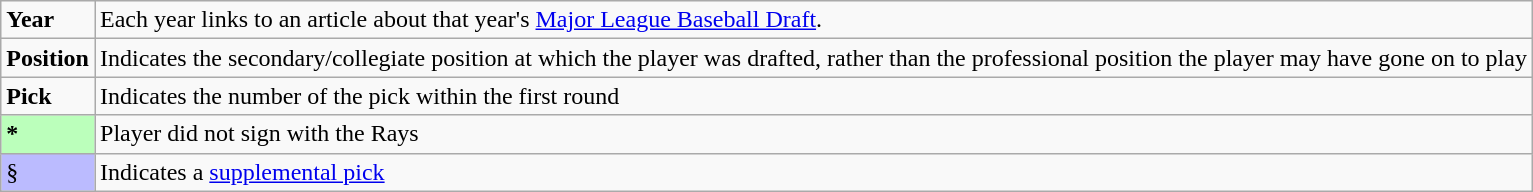<table class="wikitable" border="1">
<tr>
<td><strong>Year</strong></td>
<td>Each year links to an article about that year's <a href='#'>Major League Baseball Draft</a>.</td>
</tr>
<tr>
<td><strong>Position</strong></td>
<td>Indicates the secondary/collegiate position at which the player was drafted, rather than the professional position the player may have gone on to play</td>
</tr>
<tr>
<td><strong>Pick</strong></td>
<td>Indicates the number of the pick within the first round</td>
</tr>
<tr>
<td bgcolor="#bbffbb"><strong>*</strong></td>
<td>Player did not sign with the Rays</td>
</tr>
<tr>
<td bgcolor="#bbbbff">§</td>
<td>Indicates a <a href='#'>supplemental pick</a></td>
</tr>
</table>
